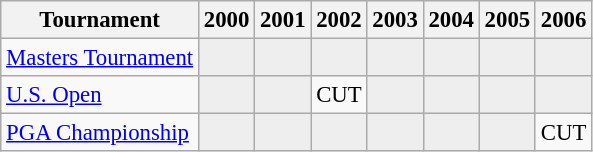<table class="wikitable" style="font-size:95%;text-align:center;">
<tr>
<th>Tournament</th>
<th>2000</th>
<th>2001</th>
<th>2002</th>
<th>2003</th>
<th>2004</th>
<th>2005</th>
<th>2006</th>
</tr>
<tr>
<td align=left><a href='#'>Masters Tournament</a></td>
<td style="background:#eeeeee;"></td>
<td style="background:#eeeeee;"></td>
<td style="background:#eeeeee;"></td>
<td style="background:#eeeeee;"></td>
<td style="background:#eeeeee;"></td>
<td style="background:#eeeeee;"></td>
<td style="background:#eeeeee;"></td>
</tr>
<tr>
<td align=left><a href='#'>U.S. Open</a></td>
<td style="background:#eeeeee;"></td>
<td style="background:#eeeeee;"></td>
<td>CUT</td>
<td style="background:#eeeeee;"></td>
<td style="background:#eeeeee;"></td>
<td style="background:#eeeeee;"></td>
<td style="background:#eeeeee;"></td>
</tr>
<tr>
<td align=left><a href='#'>PGA Championship</a></td>
<td style="background:#eeeeee;"></td>
<td style="background:#eeeeee;"></td>
<td style="background:#eeeeee;"></td>
<td style="background:#eeeeee;"></td>
<td style="background:#eeeeee;"></td>
<td style="background:#eeeeee;"></td>
<td>CUT</td>
</tr>
</table>
